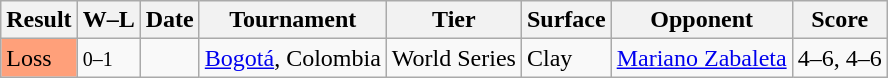<table class="sortable wikitable">
<tr>
<th>Result</th>
<th class="unsortable">W–L</th>
<th>Date</th>
<th>Tournament</th>
<th>Tier</th>
<th>Surface</th>
<th>Opponent</th>
<th class="unsortable">Score</th>
</tr>
<tr>
<td bgcolor=FFA07A>Loss</td>
<td><small>0–1</small></td>
<td><a href='#'></a></td>
<td><a href='#'>Bogotá</a>, Colombia</td>
<td>World Series</td>
<td>Clay</td>
<td> <a href='#'>Mariano Zabaleta</a></td>
<td>4–6, 4–6</td>
</tr>
</table>
